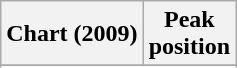<table class="wikitable plainrowheaders sortable" style="text-align:center;">
<tr>
<th scope="col">Chart (2009)</th>
<th scope="col">Peak<br>position</th>
</tr>
<tr>
</tr>
<tr>
</tr>
<tr>
</tr>
</table>
